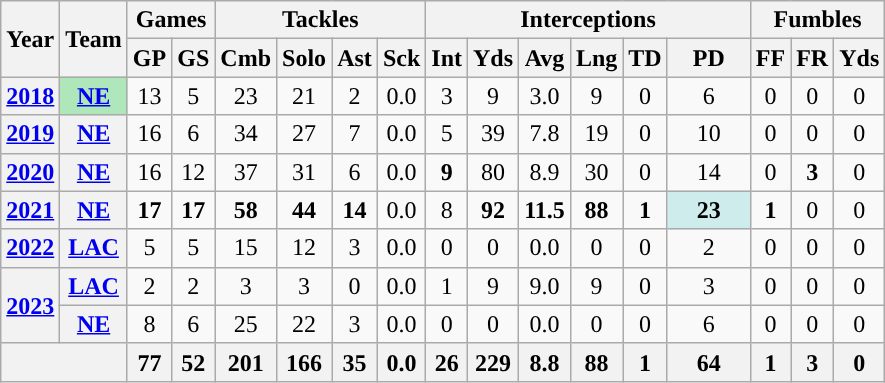<table class="wikitable" style="text-align:center;">
<tr>
<th rowspan="2">Year</th>
<th rowspan="2">Team</th>
<th colspan="2">Games</th>
<th colspan="4">Tackles</th>
<th colspan="6">Interceptions</th>
<th colspan="5">Fumbles</th>
</tr>
<tr>
<th>GP</th>
<th>GS</th>
<th>Cmb</th>
<th>Solo</th>
<th>Ast</th>
<th>Sck</th>
<th>Int</th>
<th>Yds</th>
<th>Avg</th>
<th>Lng</th>
<th>TD</th>
<th>PD</th>
<th>FF</th>
<th>FR</th>
<th>Yds</th>
</tr>
<tr>
<th><a href='#'>2018</a></th>
<th style="background:#afe6ba;"><a href='#'>NE</a></th>
<td>13</td>
<td>5</td>
<td>23</td>
<td>21</td>
<td>2</td>
<td>0.0</td>
<td>3</td>
<td>9</td>
<td>3.0</td>
<td>9</td>
<td>0</td>
<td>6</td>
<td>0</td>
<td>0</td>
<td>0</td>
</tr>
<tr>
<th><a href='#'>2019</a></th>
<th><a href='#'>NE</a></th>
<td>16</td>
<td>6</td>
<td>34</td>
<td>27</td>
<td>7</td>
<td>0.0</td>
<td>5</td>
<td>39</td>
<td>7.8</td>
<td>19</td>
<td>0</td>
<td>10</td>
<td>0</td>
<td>0</td>
<td>0</td>
</tr>
<tr>
<th><a href='#'>2020</a></th>
<th><a href='#'>NE</a></th>
<td>16</td>
<td>12</td>
<td>37</td>
<td>31</td>
<td>6</td>
<td>0.0</td>
<td><strong>9</strong></td>
<td>80</td>
<td>8.9</td>
<td>30</td>
<td>0</td>
<td>14</td>
<td>0</td>
<td><strong>3</strong></td>
<td>0</td>
</tr>
<tr>
<th><a href='#'>2021</a></th>
<th><a href='#'>NE</a></th>
<td><strong>17</strong></td>
<td><strong>17</strong></td>
<td><strong>58</strong></td>
<td><strong>44</strong></td>
<td><strong>14</strong></td>
<td>0.0</td>
<td>8</td>
<td><strong>92</strong></td>
<td><strong>11.5</strong></td>
<td><strong>88</strong></td>
<td><strong>1</strong></td>
<td style="background:#cfecec; width:3em;"><strong>23</strong></td>
<td><strong>1</strong></td>
<td>0</td>
<td>0</td>
</tr>
<tr>
<th><a href='#'>2022</a></th>
<th><a href='#'>LAC</a></th>
<td>5</td>
<td>5</td>
<td>15</td>
<td>12</td>
<td>3</td>
<td>0.0</td>
<td>0</td>
<td>0</td>
<td>0.0</td>
<td>0</td>
<td>0</td>
<td>2</td>
<td>0</td>
<td>0</td>
<td>0</td>
</tr>
<tr>
<th rowspan="2"><a href='#'>2023</a></th>
<th><a href='#'>LAC</a></th>
<td>2</td>
<td>2</td>
<td>3</td>
<td>3</td>
<td>0</td>
<td>0.0</td>
<td>1</td>
<td>9</td>
<td>9.0</td>
<td>9</td>
<td>0</td>
<td>3</td>
<td>0</td>
<td>0</td>
<td>0</td>
</tr>
<tr>
<th><a href='#'>NE</a></th>
<td>8</td>
<td>6</td>
<td>25</td>
<td>22</td>
<td>3</td>
<td>0.0</td>
<td>0</td>
<td>0</td>
<td>0.0</td>
<td>0</td>
<td>0</td>
<td>6</td>
<td>0</td>
<td>0</td>
<td>0</td>
</tr>
<tr>
<th colspan="2"></th>
<th>77</th>
<th>52</th>
<th>201</th>
<th>166</th>
<th>35</th>
<th>0.0</th>
<th>26</th>
<th>229</th>
<th>8.8</th>
<th>88</th>
<th>1</th>
<th>64</th>
<th>1</th>
<th>3</th>
<th>0</th>
</tr>
</table>
